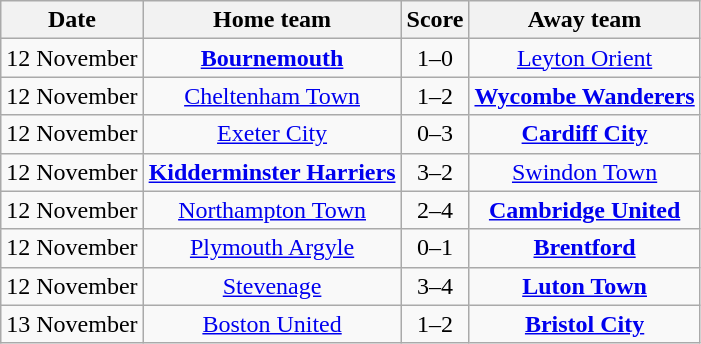<table class="wikitable" style="text-align: center">
<tr>
<th>Date</th>
<th>Home team</th>
<th>Score</th>
<th>Away team</th>
</tr>
<tr>
<td>12 November</td>
<td><strong><a href='#'>Bournemouth</a></strong></td>
<td>1–0</td>
<td><a href='#'>Leyton Orient</a></td>
</tr>
<tr>
<td>12 November</td>
<td><a href='#'>Cheltenham Town</a></td>
<td>1–2</td>
<td><strong><a href='#'>Wycombe Wanderers</a></strong></td>
</tr>
<tr>
<td>12 November</td>
<td><a href='#'>Exeter City</a></td>
<td>0–3</td>
<td><strong><a href='#'>Cardiff City</a></strong></td>
</tr>
<tr>
<td>12 November</td>
<td><strong><a href='#'>Kidderminster Harriers</a></strong></td>
<td>3–2</td>
<td><a href='#'>Swindon Town</a></td>
</tr>
<tr>
<td>12 November</td>
<td><a href='#'>Northampton Town</a></td>
<td>2–4</td>
<td><strong><a href='#'>Cambridge United</a></strong></td>
</tr>
<tr>
<td>12 November</td>
<td><a href='#'>Plymouth Argyle</a></td>
<td>0–1</td>
<td><strong><a href='#'>Brentford</a></strong></td>
</tr>
<tr>
<td>12 November</td>
<td><a href='#'>Stevenage</a></td>
<td>3–4</td>
<td><strong><a href='#'>Luton Town</a></strong></td>
</tr>
<tr>
<td>13 November</td>
<td><a href='#'>Boston United</a></td>
<td>1–2</td>
<td><strong><a href='#'>Bristol City</a></strong></td>
</tr>
</table>
